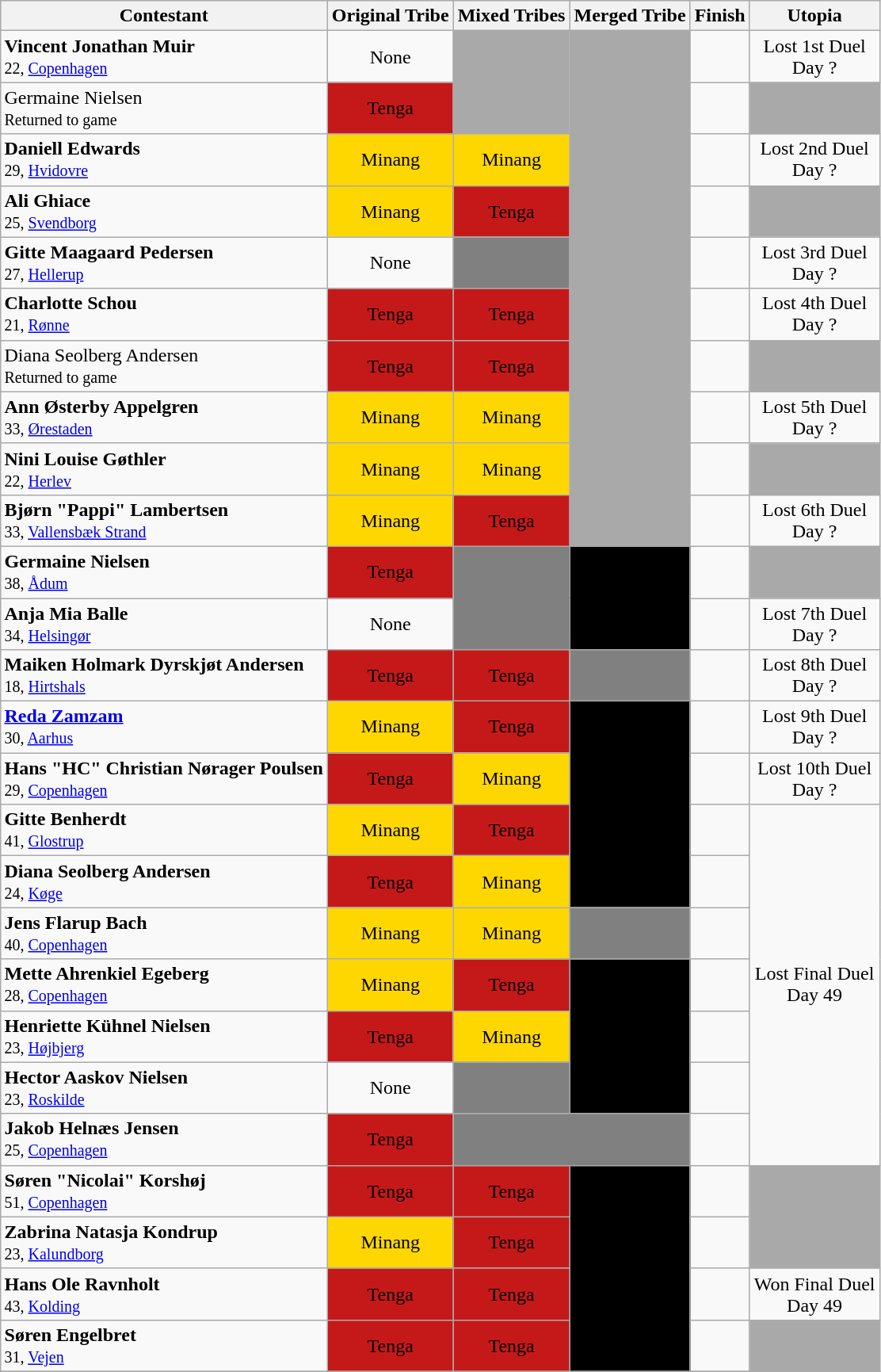<table class="wikitable sortable" style="margin:auto; text-align:center">
<tr>
<th>Contestant</th>
<th>Original Tribe</th>
<th>Mixed Tribes</th>
<th>Merged Tribe</th>
<th>Finish</th>
<th>Utopia</th>
</tr>
<tr>
<td align="left"><strong>Vincent Jonathan Muir</strong><br><small>22, <a href='#'>Copenhagen</a></small></td>
<td rowspan=1>None</td>
<td bgcolor="darkgray" rowspan="2"></td>
<td bgcolor="darkgray" rowspan="10"></td>
<td></td>
<td>Lost 1st Duel<br>Day ?</td>
</tr>
<tr>
<td align="left">Germaine Nielsen<br><small>Returned to game</small></td>
<td bgcolor="#C51919" align=center>Tenga</td>
<td></td>
<td bgcolor="darkgray"></td>
</tr>
<tr>
<td align="left"><strong>Daniell Edwards</strong><br><small>29, <a href='#'>Hvidovre</a></small></td>
<td bgcolor="gold" align=center>Minang</td>
<td bgcolor="gold" align=center>Minang</td>
<td></td>
<td>Lost 2nd Duel<br>Day ?</td>
</tr>
<tr>
<td align="left"><strong>Ali Ghiace</strong><br><small>25, <a href='#'>Svendborg</a></small></td>
<td bgcolor="gold" align=center>Minang</td>
<td bgcolor="#C51919" align=center>Tenga</td>
<td></td>
<td bgcolor="darkgray"></td>
</tr>
<tr>
<td align="left"><strong>Gitte Maagaard Pedersen</strong><br><small>27, <a href='#'>Hellerup</a></small></td>
<td rowspan=1>None</td>
<td align="center" bgcolor="gray"></td>
<td></td>
<td>Lost 3rd Duel<br>Day ?</td>
</tr>
<tr>
<td align="left"><strong>Charlotte Schou</strong><br><small>21, <a href='#'>Rønne</a></small></td>
<td bgcolor="#C51919" align=center>Tenga</td>
<td bgcolor="#C51919" align=center>Tenga</td>
<td></td>
<td>Lost 4th Duel<br>Day ?</td>
</tr>
<tr>
<td align="left">Diana Seolberg Andersen<br><small>Returned to game</small></td>
<td bgcolor="#C51919" align=center>Tenga</td>
<td bgcolor="#C51919" align=center>Tenga</td>
<td></td>
<td bgcolor="darkgray"></td>
</tr>
<tr>
<td align="left"><strong>Ann Østerby Appelgren</strong><br><small>33, <a href='#'>Ørestaden</a></small></td>
<td bgcolor="gold" align=center>Minang</td>
<td bgcolor="gold" align=center>Minang</td>
<td></td>
<td>Lost 5th Duel<br>Day ?</td>
</tr>
<tr>
<td align="left"><strong>Nini Louise Gøthler</strong><br><small>22, <a href='#'>Herlev</a></small></td>
<td bgcolor="gold" align=center>Minang</td>
<td bgcolor="gold" align=center>Minang</td>
<td></td>
<td bgcolor="darkgray"></td>
</tr>
<tr>
<td align="left"><strong>Bjørn "Pappi" Lambertsen</strong><br><small>33, <a href='#'>Vallensbæk Strand</a></small></td>
<td bgcolor="gold" align=center>Minang</td>
<td bgcolor="#C51919" align=center>Tenga</td>
<td></td>
<td>Lost 6th Duel<br>Day ?</td>
</tr>
<tr>
<td align="left"><strong>Germaine Nielsen</strong><br><small>38, <a href='#'>Ådum</a></small></td>
<td bgcolor="#C51919" align=center>Tenga</td>
<td align="center" bgcolor="gray" rowspan=2></td>
<td align=center bgcolor="black" rowspan=2><span>Robinson</span></td>
<td></td>
<td bgcolor="darkgray"></td>
</tr>
<tr>
<td align="left"><strong>Anja Mia Balle</strong><br><small>34, <a href='#'>Helsingør</a></small></td>
<td rowspan=1>None</td>
<td></td>
<td>Lost 7th Duel<br>Day ?</td>
</tr>
<tr>
<td align="left"><strong>Maiken Holmark Dyrskjøt Andersen</strong><br><small>18, <a href='#'>Hirtshals</a></small></td>
<td bgcolor="#C51919" align=center>Tenga</td>
<td bgcolor="#C51919" align=center>Tenga</td>
<td align="center" bgcolor="gray"></td>
<td></td>
<td>Lost 8th Duel<br>Day ?</td>
</tr>
<tr>
<td align="left"><strong><a href='#'>Reda Zamzam</a></strong><br><small>30, <a href='#'>Aarhus</a></small></td>
<td bgcolor="gold" align=center>Minang</td>
<td bgcolor="#C51919" align=center>Tenga</td>
<td align=center bgcolor="black" rowspan=4><span>Robinson </span></td>
<td></td>
<td>Lost 9th Duel<br>Day ?</td>
</tr>
<tr>
<td align="left"><strong>Hans "HC" Christian Nørager Poulsen</strong><br><small>29, <a href='#'>Copenhagen</a></small></td>
<td bgcolor="#C51919" align=center>Tenga</td>
<td bgcolor="gold" align=center>Minang</td>
<td></td>
<td>Lost 10th Duel<br>Day ?</td>
</tr>
<tr>
<td align="left"><strong>Gitte Benherdt</strong><br><small>41, <a href='#'>Glostrup</a></small></td>
<td bgcolor="gold" align=center>Minang</td>
<td bgcolor="#C51919" align=center>Tenga</td>
<td></td>
<td rowspan=7>Lost Final Duel<br>Day 49</td>
</tr>
<tr>
<td align="left"><strong>Diana Seolberg Andersen</strong><br><small>24, <a href='#'>Køge</a></small></td>
<td bgcolor="#C51919" align=center>Tenga</td>
<td bgcolor="gold" align=center>Minang</td>
<td></td>
</tr>
<tr>
<td align="left"><strong>Jens Flarup Bach</strong><br><small>40, <a href='#'>Copenhagen</a></small></td>
<td bgcolor="gold" align=center>Minang</td>
<td bgcolor="gold" align=center>Minang</td>
<td align="center" bgcolor="gray"></td>
<td></td>
</tr>
<tr>
<td align="left"><strong>Mette Ahrenkiel Egeberg</strong><br><small>28, <a href='#'>Copenhagen</a></small></td>
<td bgcolor="gold" align=center>Minang</td>
<td bgcolor="#C51919" align=center>Tenga</td>
<td align=center bgcolor="black" rowspan=3><span>Robinson</span></td>
<td></td>
</tr>
<tr>
<td align="left"><strong>Henriette Kühnel Nielsen</strong><br><small>23, <a href='#'>Højbjerg</a></small></td>
<td bgcolor="#C51919" align=center>Tenga</td>
<td bgcolor="gold" align=center>Minang</td>
<td></td>
</tr>
<tr>
<td align="left"><strong>Hector Aaskov Nielsen</strong><br><small>23, <a href='#'>Roskilde</a></small></td>
<td rowspan=1>None</td>
<td align="center" bgcolor="gray"></td>
<td></td>
</tr>
<tr>
<td align="left"><strong>Jakob Helnæs Jensen</strong><br><small>25, <a href='#'>Copenhagen</a></small></td>
<td bgcolor="#C51919" align=center>Tenga</td>
<td align="center" colspan=2 bgcolor="gray"></td>
<td></td>
</tr>
<tr>
<td align="left"><strong>Søren "Nicolai" Korshøj</strong><br><small>51, <a href='#'>Copenhagen</a></small></td>
<td bgcolor="#C51919" align=center>Tenga</td>
<td bgcolor="#C51919" align=center>Tenga</td>
<td align=center bgcolor="black" rowspan=4><span>Robinson</span></td>
<td></td>
<td rowspan=2 bgcolor="darkgray"></td>
</tr>
<tr>
<td align="left"><strong>Zabrina Natasja Kondrup</strong><br><small>23, <a href='#'>Kalundborg</a></small></td>
<td bgcolor="gold" align=center>Minang</td>
<td bgcolor="#C51919" align=center>Tenga</td>
<td></td>
</tr>
<tr>
<td align="left"><strong>Hans Ole Ravnholt</strong><br><small>43, <a href='#'>Kolding</a></small></td>
<td bgcolor="#C51919" align=center>Tenga</td>
<td bgcolor="#C51919" align=center>Tenga</td>
<td></td>
<td>Won Final Duel<br>Day 49</td>
</tr>
<tr>
<td align="left"><strong>Søren Engelbret</strong><br><small>31, <a href='#'>Vejen</a></small></td>
<td bgcolor="#C51919" align=center>Tenga</td>
<td bgcolor="#C51919" align=center>Tenga</td>
<td></td>
<td bgcolor="darkgray"></td>
</tr>
<tr>
</tr>
</table>
